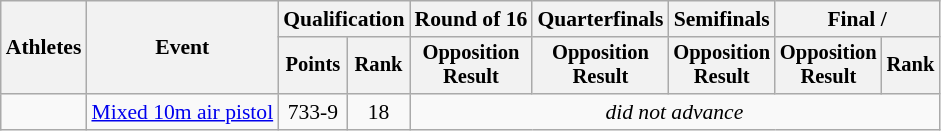<table class="wikitable" style="text-align:center;font-size:90%">
<tr>
<th rowspan=2>Athletes</th>
<th rowspan=2>Event</th>
<th colspan=2>Qualification</th>
<th>Round of 16</th>
<th>Quarterfinals</th>
<th>Semifinals</th>
<th colspan=2>Final / </th>
</tr>
<tr style="font-size:95%">
<th>Points</th>
<th>Rank</th>
<th>Opposition<br>Result</th>
<th>Opposition<br>Result</th>
<th>Opposition<br>Result</th>
<th>Opposition<br>Result</th>
<th>Rank</th>
</tr>
<tr>
<td align=left><br></td>
<td align=left><a href='#'>Mixed 10m air pistol</a></td>
<td>733-9</td>
<td>18</td>
<td colspan=5><em>did not advance</em></td>
</tr>
</table>
